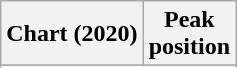<table class="wikitable sortable plainrowheaders" style="text-align:center">
<tr>
<th scope="col">Chart (2020)</th>
<th scope="col">Peak<br>position</th>
</tr>
<tr>
</tr>
<tr>
</tr>
</table>
